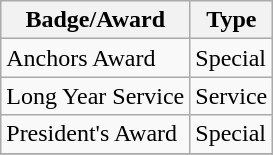<table class="wikitable sortable">
<tr>
<th>Badge/Award</th>
<th>Type</th>
</tr>
<tr>
<td>Anchors Award</td>
<td>Special</td>
</tr>
<tr>
<td>Long Year Service</td>
<td>Service</td>
</tr>
<tr>
<td>President's Award</td>
<td>Special</td>
</tr>
<tr>
</tr>
</table>
